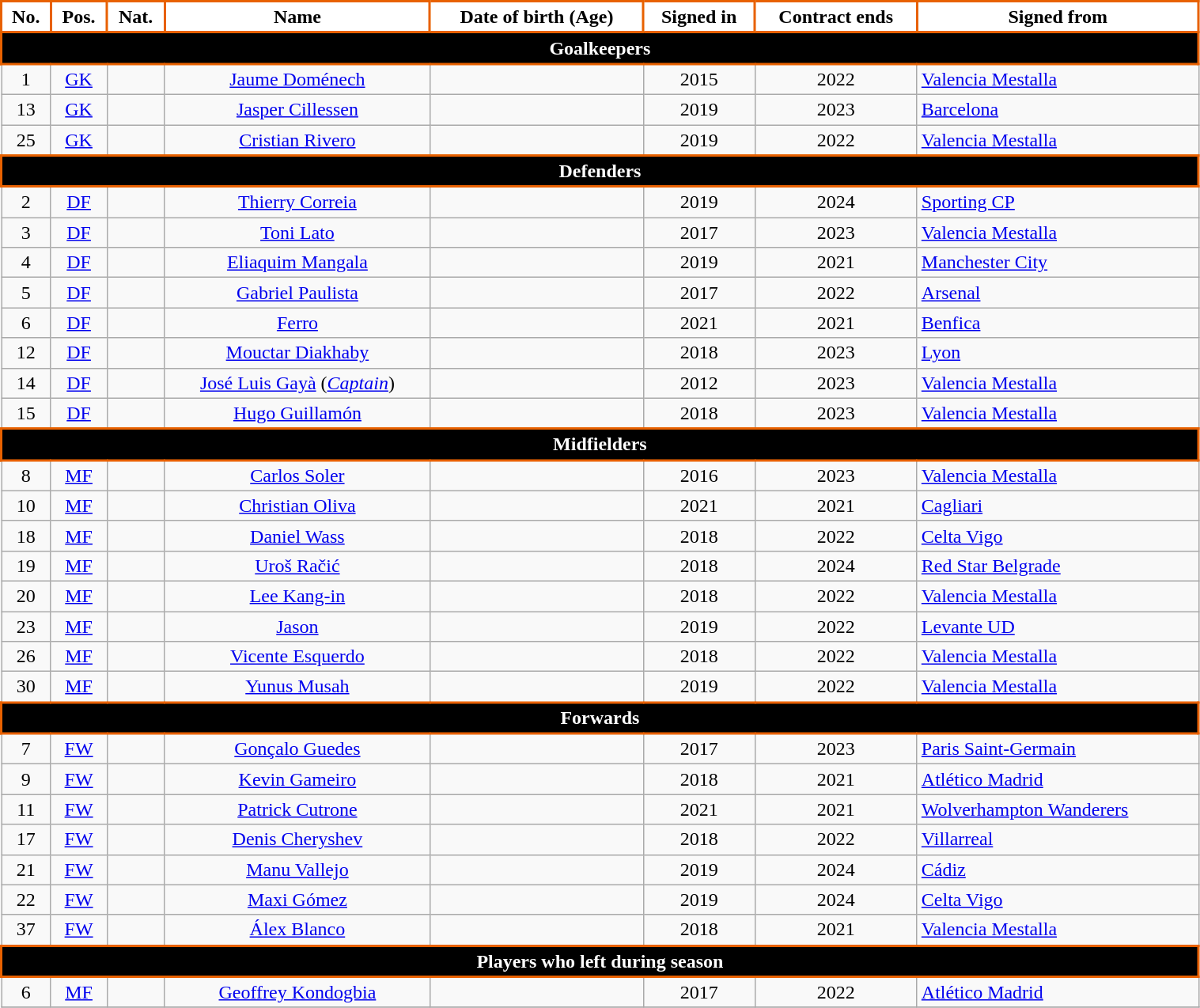<table class="wikitable" style="text-align:center; font-size:100%;width:80%;">
<tr>
<th style="background:#FFFFFF; color:#000000; border:2px solid #E86100;" text-align:center;">No.</th>
<th style="background:#FFFFFF; color:#000000; border:2px solid #E86100;" text-align:center;">Pos.</th>
<th style="background:#FFFFFF; color:#000000; border:2px solid #E86100;" text-align:center;">Nat.</th>
<th style="background:#FFFFFF; color:#000000; border:2px solid #E86100;" text-align:center;">Name</th>
<th style="background:#FFFFFF; color:#000000; border:2px solid #E86100;" text-align:center;">Date of birth (Age)</th>
<th style="background:#FFFFFF; color:#000000; border:2px solid #E86100;" text-align:center;">Signed in</th>
<th style="background:#FFFFFF; color:#000000; border:2px solid #E86100;" text-align:center;">Contract ends</th>
<th style="background:#FFFFFF; color:#000000; border:2px solid #E86100;" text-align:center;">Signed from</th>
</tr>
<tr>
<th colspan="8" style="background:#000000; color:#FFFFFF; border:2px solid #E86100;" text-align:center;">Goalkeepers</th>
</tr>
<tr>
<td>1</td>
<td><a href='#'>GK</a></td>
<td></td>
<td align=center><a href='#'>Jaume Doménech</a></td>
<td></td>
<td>2015</td>
<td>2022</td>
<td align=left> <a href='#'>Valencia Mestalla</a></td>
</tr>
<tr>
<td>13</td>
<td><a href='#'>GK</a></td>
<td></td>
<td align=center><a href='#'>Jasper Cillessen</a></td>
<td></td>
<td>2019</td>
<td>2023</td>
<td align=left> <a href='#'>Barcelona</a></td>
</tr>
<tr>
<td>25</td>
<td><a href='#'>GK</a></td>
<td></td>
<td align=center><a href='#'>Cristian Rivero</a></td>
<td></td>
<td>2019</td>
<td>2022</td>
<td align=left> <a href='#'>Valencia Mestalla</a></td>
</tr>
<tr>
<th colspan="8" style="background:#000000; color:#FFFFFF; border:2px solid #E86100;" text-align:center;">Defenders</th>
</tr>
<tr>
<td>2</td>
<td><a href='#'>DF</a></td>
<td></td>
<td align=center><a href='#'>Thierry Correia</a></td>
<td></td>
<td>2019</td>
<td>2024</td>
<td align=left> <a href='#'>Sporting CP</a></td>
</tr>
<tr>
<td>3</td>
<td><a href='#'>DF</a></td>
<td></td>
<td align=center><a href='#'>Toni Lato</a></td>
<td></td>
<td>2017</td>
<td>2023</td>
<td align=left> <a href='#'>Valencia Mestalla</a></td>
</tr>
<tr>
<td>4</td>
<td><a href='#'>DF</a></td>
<td></td>
<td align=center><a href='#'>Eliaquim Mangala</a></td>
<td></td>
<td>2019</td>
<td>2021</td>
<td align=left> <a href='#'>Manchester City</a></td>
</tr>
<tr>
<td>5</td>
<td><a href='#'>DF</a></td>
<td></td>
<td align=center><a href='#'>Gabriel Paulista</a></td>
<td></td>
<td>2017</td>
<td>2022</td>
<td align=left> <a href='#'>Arsenal</a></td>
</tr>
<tr>
<td>6</td>
<td><a href='#'>DF</a></td>
<td></td>
<td align=center><a href='#'>Ferro</a></td>
<td></td>
<td>2021 </td>
<td>2021</td>
<td align=left> <a href='#'>Benfica</a></td>
</tr>
<tr>
<td>12</td>
<td><a href='#'>DF</a></td>
<td></td>
<td align=center><a href='#'>Mouctar Diakhaby</a></td>
<td></td>
<td>2018</td>
<td>2023</td>
<td align=left> <a href='#'>Lyon</a></td>
</tr>
<tr>
<td>14</td>
<td><a href='#'>DF</a></td>
<td></td>
<td align=center><a href='#'>José Luis Gayà</a> (<em><a href='#'>Captain</a></em>)</td>
<td></td>
<td>2012</td>
<td>2023</td>
<td align=left> <a href='#'>Valencia Mestalla</a></td>
</tr>
<tr>
<td>15</td>
<td><a href='#'>DF</a></td>
<td></td>
<td align=center><a href='#'>Hugo Guillamón</a></td>
<td></td>
<td>2018</td>
<td>2023</td>
<td align=left> <a href='#'>Valencia Mestalla</a></td>
</tr>
<tr>
<th colspan="8" style="background:#000000; color:#FFFFFF; border:2px solid #E86100;" text-align:center;">Midfielders</th>
</tr>
<tr>
<td>8</td>
<td><a href='#'>MF</a></td>
<td></td>
<td align=center><a href='#'>Carlos Soler</a></td>
<td></td>
<td>2016</td>
<td>2023</td>
<td align=left> <a href='#'>Valencia Mestalla</a></td>
</tr>
<tr>
<td>10</td>
<td><a href='#'>MF</a></td>
<td></td>
<td align=center><a href='#'>Christian Oliva</a></td>
<td></td>
<td>2021 </td>
<td>2021</td>
<td align=left> <a href='#'>Cagliari</a></td>
</tr>
<tr>
<td>18</td>
<td><a href='#'>MF</a></td>
<td></td>
<td align=center><a href='#'>Daniel Wass</a></td>
<td></td>
<td>2018</td>
<td>2022</td>
<td align=left> <a href='#'>Celta Vigo</a></td>
</tr>
<tr>
<td>19</td>
<td><a href='#'>MF</a></td>
<td></td>
<td align=center><a href='#'>Uroš Račić</a></td>
<td></td>
<td>2018</td>
<td>2024</td>
<td align=left> <a href='#'>Red Star Belgrade</a></td>
</tr>
<tr>
<td>20</td>
<td><a href='#'>MF</a></td>
<td></td>
<td align=center><a href='#'>Lee Kang-in</a></td>
<td></td>
<td>2018</td>
<td>2022</td>
<td align=left> <a href='#'>Valencia Mestalla</a></td>
</tr>
<tr>
<td>23</td>
<td><a href='#'>MF</a></td>
<td></td>
<td align=center><a href='#'>Jason</a></td>
<td></td>
<td>2019</td>
<td>2022</td>
<td align=left> <a href='#'>Levante UD</a></td>
</tr>
<tr>
<td>26</td>
<td><a href='#'>MF</a></td>
<td></td>
<td align=center><a href='#'>Vicente Esquerdo</a></td>
<td></td>
<td>2018</td>
<td>2022</td>
<td align=left> <a href='#'>Valencia Mestalla</a></td>
</tr>
<tr>
<td>30</td>
<td><a href='#'>MF</a></td>
<td></td>
<td align=center><a href='#'>Yunus Musah</a></td>
<td></td>
<td>2019</td>
<td>2022</td>
<td align=left> <a href='#'>Valencia Mestalla</a></td>
</tr>
<tr>
<th colspan="8" style="background:#000000; color:#FFFFFF; border:2px solid #E86100;" text-align:center;">Forwards</th>
</tr>
<tr>
<td>7</td>
<td><a href='#'>FW</a></td>
<td></td>
<td align=center><a href='#'>Gonçalo Guedes</a></td>
<td></td>
<td>2017</td>
<td>2023</td>
<td align=left> <a href='#'>Paris Saint-Germain</a></td>
</tr>
<tr>
<td>9</td>
<td><a href='#'>FW</a></td>
<td></td>
<td align=center><a href='#'>Kevin Gameiro</a></td>
<td></td>
<td>2018</td>
<td>2021</td>
<td align=left> <a href='#'>Atlético Madrid</a></td>
</tr>
<tr>
<td>11</td>
<td><a href='#'>FW</a></td>
<td></td>
<td align=center><a href='#'>Patrick Cutrone</a></td>
<td></td>
<td>2021 </td>
<td>2021</td>
<td align=left> <a href='#'>Wolverhampton Wanderers</a></td>
</tr>
<tr>
<td>17</td>
<td><a href='#'>FW</a></td>
<td></td>
<td align=center><a href='#'>Denis Cheryshev</a></td>
<td></td>
<td>2018</td>
<td>2022</td>
<td align=left> <a href='#'>Villarreal</a></td>
</tr>
<tr>
<td>21</td>
<td><a href='#'>FW</a></td>
<td></td>
<td align=center><a href='#'>Manu Vallejo</a></td>
<td></td>
<td>2019</td>
<td>2024</td>
<td align=left> <a href='#'>Cádiz</a></td>
</tr>
<tr>
<td>22</td>
<td><a href='#'>FW</a></td>
<td></td>
<td align=center><a href='#'>Maxi Gómez</a></td>
<td></td>
<td>2019</td>
<td>2024</td>
<td align=left> <a href='#'>Celta Vigo</a></td>
</tr>
<tr>
<td>37</td>
<td><a href='#'>FW</a></td>
<td></td>
<td align=center><a href='#'>Álex Blanco</a></td>
<td></td>
<td>2018</td>
<td>2021</td>
<td align=left> <a href='#'>Valencia Mestalla</a></td>
</tr>
<tr>
<th colspan="8" style="background:#000000; color:#FFFFFF; border:2px solid #E86100;" text-align:center;">Players who left during season</th>
</tr>
<tr>
<td>6</td>
<td><a href='#'>MF</a></td>
<td></td>
<td align=center><a href='#'>Geoffrey Kondogbia</a></td>
<td></td>
<td>2017</td>
<td>2022</td>
<td align=left> <a href='#'>Atlético Madrid</a></td>
</tr>
<tr>
</tr>
</table>
